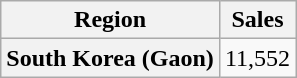<table class="wikitable plainrowheaders">
<tr>
<th>Region</th>
<th>Sales</th>
</tr>
<tr>
<th scope="row">South Korea (Gaon)</th>
<td>11,552</td>
</tr>
</table>
